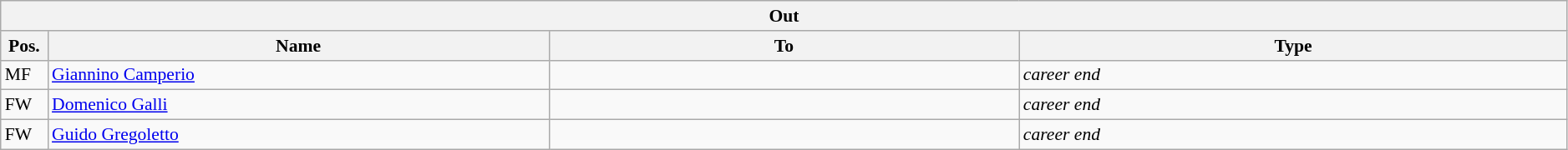<table class="wikitable" style="font-size:90%;width:99%;">
<tr>
<th colspan="4">Out</th>
</tr>
<tr>
<th width=3%>Pos.</th>
<th width=32%>Name</th>
<th width=30%>To</th>
<th width=35%>Type</th>
</tr>
<tr>
<td>MF</td>
<td><a href='#'>Giannino Camperio</a></td>
<td></td>
<td><em>career end</em></td>
</tr>
<tr>
<td>FW</td>
<td><a href='#'>Domenico Galli</a></td>
<td></td>
<td><em>career end</em></td>
</tr>
<tr>
<td>FW</td>
<td><a href='#'>Guido Gregoletto</a></td>
<td></td>
<td><em>career end</em></td>
</tr>
</table>
